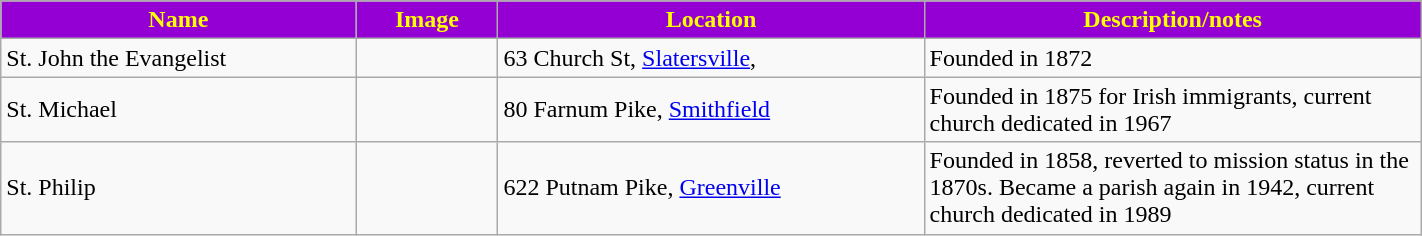<table class="wikitable sortable" style="width:75%">
<tr>
<th style="background:darkviolet; color:yellow;" width="25%"><strong>Name</strong></th>
<th style="background:darkviolet; color:yellow;" width="10%"><strong>Image</strong></th>
<th style="background:darkviolet; color:yellow;" width="30%"><strong>Location</strong></th>
<th style="background:darkviolet; color:yellow;" width="35%"><strong>Description/notes</strong></th>
</tr>
<tr>
<td>St. John the Evangelist</td>
<td></td>
<td>63 Church St, <a href='#'>Slatersville</a>,</td>
<td>Founded in 1872</td>
</tr>
<tr>
<td>St. Michael</td>
<td></td>
<td>80 Farnum Pike, <a href='#'>Smithfield</a></td>
<td>Founded in 1875 for Irish immigrants, current church dedicated in 1967</td>
</tr>
<tr>
<td>St. Philip</td>
<td></td>
<td>622 Putnam Pike, <a href='#'>Greenville</a></td>
<td>Founded in 1858, reverted to mission status in the 1870s. Became a parish again in 1942, current church dedicated in 1989</td>
</tr>
</table>
